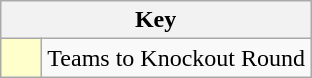<table class="wikitable" style="text-align: center;">
<tr>
<th colspan=2>Key</th>
</tr>
<tr>
<td style="background:#ffffcc; width:20px;"></td>
<td align=left>Teams to Knockout Round</td>
</tr>
</table>
